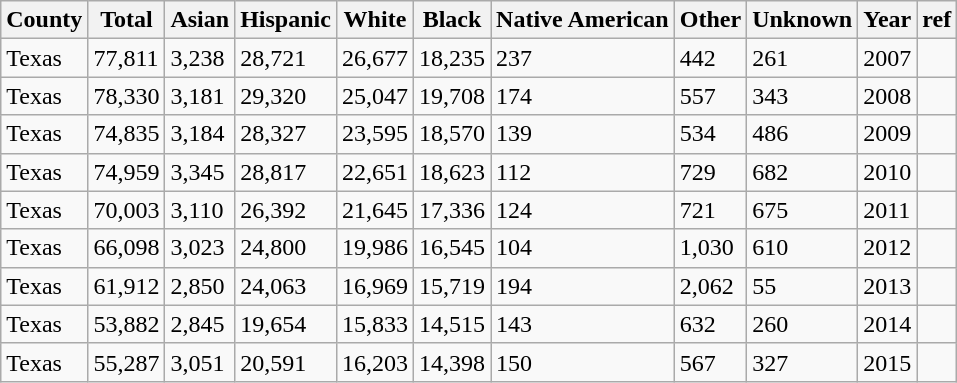<table class="wikitable sortable">
<tr>
<th>County</th>
<th>Total</th>
<th>Asian</th>
<th>Hispanic</th>
<th>White</th>
<th>Black</th>
<th>Native American</th>
<th>Other</th>
<th>Unknown</th>
<th>Year</th>
<th>ref</th>
</tr>
<tr>
<td>Texas</td>
<td>77,811</td>
<td>3,238</td>
<td>28,721</td>
<td>26,677</td>
<td>18,235</td>
<td>237</td>
<td>442</td>
<td>261</td>
<td>2007</td>
<td></td>
</tr>
<tr>
<td>Texas</td>
<td>78,330</td>
<td>3,181</td>
<td>29,320</td>
<td>25,047</td>
<td>19,708</td>
<td>174</td>
<td>557</td>
<td>343</td>
<td>2008</td>
<td></td>
</tr>
<tr>
<td>Texas</td>
<td>74,835</td>
<td>3,184</td>
<td>28,327</td>
<td>23,595</td>
<td>18,570</td>
<td>139</td>
<td>534</td>
<td>486</td>
<td>2009</td>
<td></td>
</tr>
<tr>
<td>Texas</td>
<td>74,959</td>
<td>3,345</td>
<td>28,817</td>
<td>22,651</td>
<td>18,623</td>
<td>112</td>
<td>729</td>
<td>682</td>
<td>2010</td>
<td></td>
</tr>
<tr>
<td>Texas</td>
<td>70,003</td>
<td>3,110</td>
<td>26,392</td>
<td>21,645</td>
<td>17,336</td>
<td>124</td>
<td>721</td>
<td>675</td>
<td>2011</td>
<td></td>
</tr>
<tr>
<td>Texas</td>
<td>66,098</td>
<td>3,023</td>
<td>24,800</td>
<td>19,986</td>
<td>16,545</td>
<td>104</td>
<td>1,030</td>
<td>610</td>
<td>2012</td>
<td></td>
</tr>
<tr>
<td>Texas</td>
<td>61,912</td>
<td>2,850</td>
<td>24,063</td>
<td>16,969</td>
<td>15,719</td>
<td>194</td>
<td>2,062</td>
<td>55</td>
<td>2013</td>
<td></td>
</tr>
<tr>
<td>Texas</td>
<td>53,882</td>
<td>2,845</td>
<td>19,654</td>
<td>15,833</td>
<td>14,515</td>
<td>143</td>
<td>632</td>
<td>260</td>
<td>2014</td>
<td></td>
</tr>
<tr>
<td>Texas</td>
<td>55,287</td>
<td>3,051</td>
<td>20,591</td>
<td>16,203</td>
<td>14,398</td>
<td>150</td>
<td>567</td>
<td>327</td>
<td>2015</td>
<td></td>
</tr>
</table>
